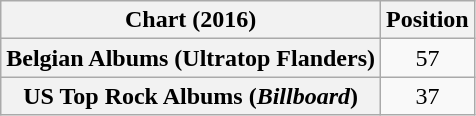<table class="wikitable sortable plainrowheaders" style="text-align:center">
<tr>
<th scope="col">Chart (2016)</th>
<th scope="col">Position</th>
</tr>
<tr>
<th scope="row">Belgian Albums (Ultratop Flanders)</th>
<td>57</td>
</tr>
<tr>
<th scope="row">US Top Rock Albums (<em>Billboard</em>)</th>
<td>37</td>
</tr>
</table>
